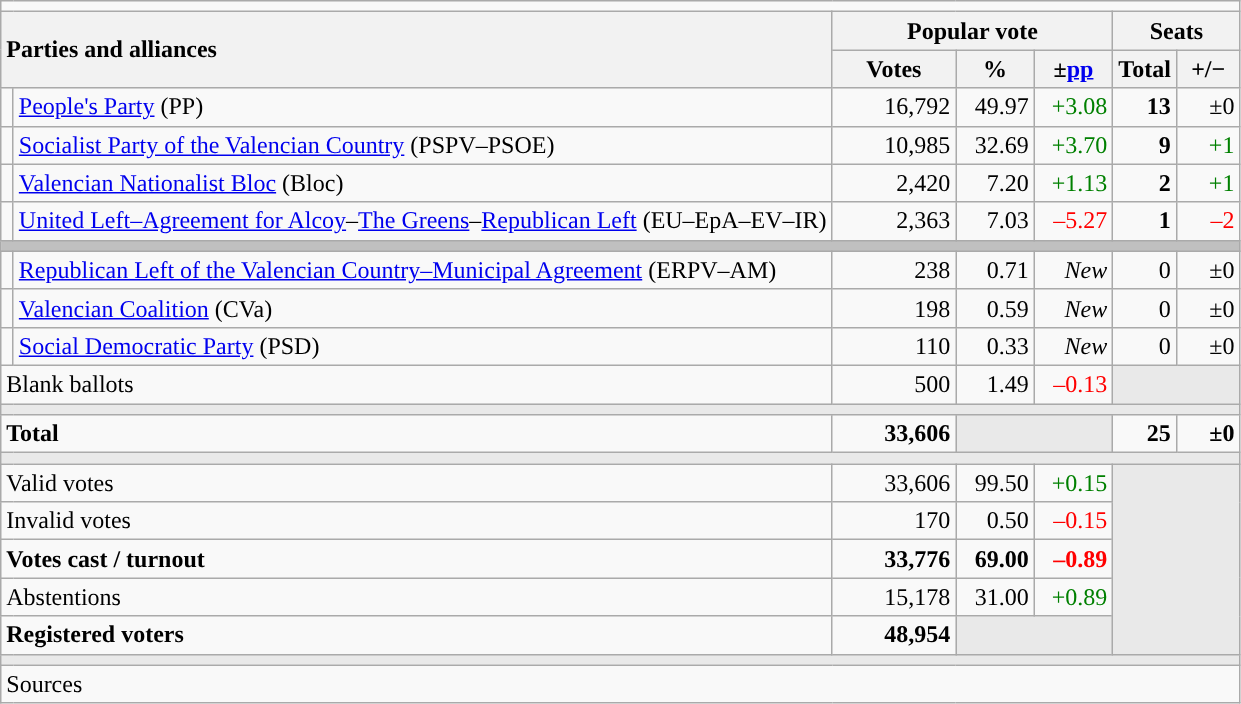<table class="wikitable" style="text-align:right;">
<tr>
<td colspan="7"></td>
</tr>
<tr>
<th style="text-align:left;" rowspan="2" colspan="2" width="525">Parties and alliances</th>
<th colspan="3">Popular vote</th>
<th colspan="2">Seats</th>
</tr>
<tr>
<th width="75">Votes</th>
<th width="45">%</th>
<th width="45">±<a href='#'>pp</a></th>
<th width="35">Total</th>
<th width="35">+/−</th>
</tr>
<tr>
<td width="1" style="color:inherit;background:"></td>
<td align="left"><a href='#'>People's Party</a> (PP)</td>
<td>16,792</td>
<td>49.97</td>
<td style="color:green;">+3.08</td>
<td><strong>13</strong></td>
<td>±0</td>
</tr>
<tr>
<td style="color:inherit;background:"></td>
<td align="left"><a href='#'>Socialist Party of the Valencian Country</a> (PSPV–PSOE)</td>
<td>10,985</td>
<td>32.69</td>
<td style="color:green;">+3.70</td>
<td><strong>9</strong></td>
<td style="color:green;">+1</td>
</tr>
<tr>
<td style="color:inherit;background:"></td>
<td align="left"><a href='#'>Valencian Nationalist Bloc</a> (Bloc)</td>
<td>2,420</td>
<td>7.20</td>
<td style="color:green;">+1.13</td>
<td><strong>2</strong></td>
<td style="color:green;">+1</td>
</tr>
<tr>
<td style="color:inherit;background:"></td>
<td align="left"><a href='#'>United Left–Agreement for Alcoy</a>–<a href='#'>The Greens</a>–<a href='#'>Republican Left</a> (EU–EpA–EV–IR)</td>
<td>2,363</td>
<td>7.03</td>
<td style="color:red;">–5.27</td>
<td><strong>1</strong></td>
<td style="color:red;">–2</td>
</tr>
<tr>
<td colspan="7" bgcolor="#C0C0C0"></td>
</tr>
<tr>
<td style="color:inherit;background:"></td>
<td align="left"><a href='#'>Republican Left of the Valencian Country–Municipal Agreement</a> (ERPV–AM)</td>
<td>238</td>
<td>0.71</td>
<td><em>New</em></td>
<td>0</td>
<td>±0</td>
</tr>
<tr>
<td style="color:inherit;background:"></td>
<td align="left"><a href='#'>Valencian Coalition</a> (CVa)</td>
<td>198</td>
<td>0.59</td>
<td><em>New</em></td>
<td>0</td>
<td>±0</td>
</tr>
<tr>
<td style="color:inherit;background:"></td>
<td align="left"><a href='#'>Social Democratic Party</a> (PSD)</td>
<td>110</td>
<td>0.33</td>
<td><em>New</em></td>
<td>0</td>
<td>±0</td>
</tr>
<tr>
<td align="left" colspan="2">Blank ballots</td>
<td>500</td>
<td>1.49</td>
<td style="color:red;">–0.13</td>
<td bgcolor="#E9E9E9" colspan="2"></td>
</tr>
<tr>
<td colspan="7" bgcolor="#E9E9E9"></td>
</tr>
<tr style="font-weight:bold;">
<td align="left" colspan="2">Total</td>
<td>33,606</td>
<td bgcolor="#E9E9E9" colspan="2"></td>
<td>25</td>
<td>±0</td>
</tr>
<tr>
<td colspan="7" bgcolor="#E9E9E9"></td>
</tr>
<tr>
<td align="left" colspan="2">Valid votes</td>
<td>33,606</td>
<td>99.50</td>
<td style="color:green;">+0.15</td>
<td bgcolor="#E9E9E9" colspan="2" rowspan="5"></td>
</tr>
<tr>
<td align="left" colspan="2">Invalid votes</td>
<td>170</td>
<td>0.50</td>
<td style="color:red;">–0.15</td>
</tr>
<tr style="font-weight:bold;">
<td align="left" colspan="2">Votes cast / turnout</td>
<td>33,776</td>
<td>69.00</td>
<td style="color:red;">–0.89</td>
</tr>
<tr>
<td align="left" colspan="2">Abstentions</td>
<td>15,178</td>
<td>31.00</td>
<td style="color:green;">+0.89</td>
</tr>
<tr style="font-weight:bold;">
<td align="left" colspan="2">Registered voters</td>
<td>48,954</td>
<td bgcolor="#E9E9E9" colspan="2"></td>
</tr>
<tr>
<td colspan="7" bgcolor="#E9E9E9"></td>
</tr>
<tr>
<td align="left" colspan="7">Sources</td>
</tr>
</table>
